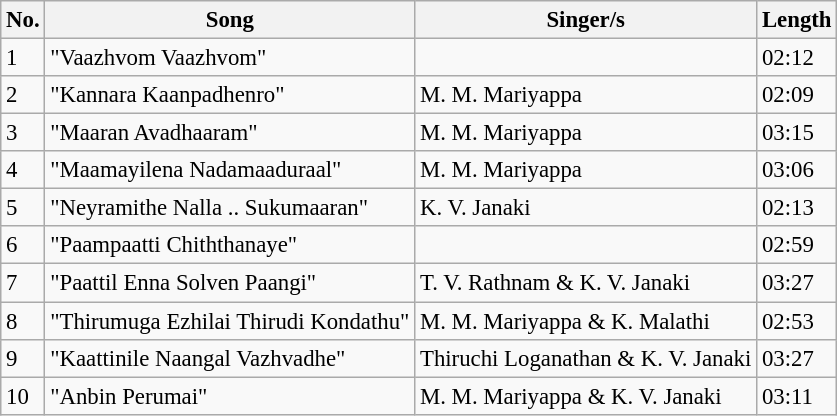<table class="wikitable" style="font-size:95%;">
<tr>
<th>No.</th>
<th>Song</th>
<th>Singer/s</th>
<th>Length</th>
</tr>
<tr>
<td>1</td>
<td>"Vaazhvom Vaazhvom"</td>
<td></td>
<td>02:12</td>
</tr>
<tr>
<td>2</td>
<td>"Kannara Kaanpadhenro"</td>
<td>M. M. Mariyappa</td>
<td>02:09</td>
</tr>
<tr>
<td>3</td>
<td>"Maaran Avadhaaram"</td>
<td>M. M. Mariyappa</td>
<td>03:15</td>
</tr>
<tr>
<td>4</td>
<td>"Maamayilena Nadamaaduraal"</td>
<td>M. M. Mariyappa</td>
<td>03:06</td>
</tr>
<tr>
<td>5</td>
<td>"Neyramithe Nalla .. Sukumaaran"</td>
<td>K. V. Janaki</td>
<td>02:13</td>
</tr>
<tr>
<td>6</td>
<td>"Paampaatti Chiththanaye"</td>
<td></td>
<td>02:59</td>
</tr>
<tr>
<td>7</td>
<td>"Paattil Enna Solven Paangi"</td>
<td>T. V. Rathnam & K. V. Janaki</td>
<td>03:27</td>
</tr>
<tr>
<td>8</td>
<td>"Thirumuga Ezhilai Thirudi Kondathu"</td>
<td>M. M. Mariyappa & K. Malathi</td>
<td>02:53</td>
</tr>
<tr>
<td>9</td>
<td>"Kaattinile Naangal Vazhvadhe"</td>
<td>Thiruchi Loganathan & K. V. Janaki</td>
<td>03:27</td>
</tr>
<tr>
<td>10</td>
<td>"Anbin Perumai"</td>
<td>M. M. Mariyappa & K. V. Janaki</td>
<td>03:11</td>
</tr>
</table>
